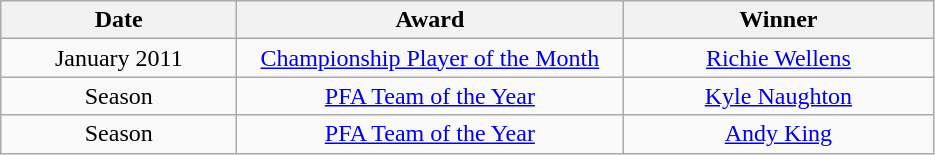<table class="wikitable">
<tr>
<th width=150>Date</th>
<th width=250>Award</th>
<th width=200>Winner</th>
</tr>
<tr>
<td align=center>January 2011</td>
<td align=center><a href='#'>Championship Player of the Month</a></td>
<td align=center> <a href='#'>Richie Wellens</a></td>
</tr>
<tr>
<td align=center>Season</td>
<td align=center><a href='#'>PFA Team of the Year</a></td>
<td align=center> <a href='#'>Kyle Naughton</a></td>
</tr>
<tr>
<td align=center>Season</td>
<td align=center><a href='#'>PFA Team of the Year</a></td>
<td align=center> <a href='#'>Andy King</a></td>
</tr>
</table>
